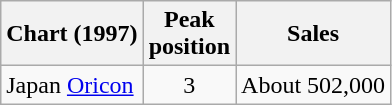<table class="wikitable">
<tr>
<th>Chart (1997)</th>
<th>Peak<br>position</th>
<th>Sales</th>
</tr>
<tr>
<td>Japan <a href='#'>Oricon</a></td>
<td align="center">3</td>
<td>About 502,000</td>
</tr>
</table>
